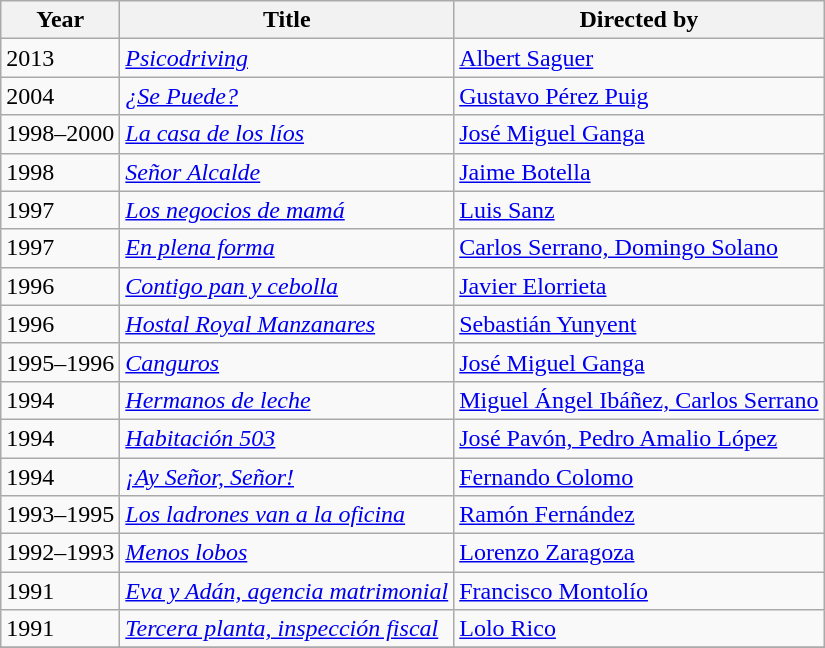<table class="wikitable">
<tr>
<th>Year</th>
<th>Title</th>
<th>Directed by</th>
</tr>
<tr>
<td>2013</td>
<td><em><a href='#'>Psicodriving</a></em></td>
<td><a href='#'>Albert Saguer</a></td>
</tr>
<tr>
<td>2004</td>
<td><em><a href='#'>¿Se Puede?</a></em></td>
<td><a href='#'>Gustavo Pérez Puig</a></td>
</tr>
<tr>
<td>1998–2000</td>
<td><em><a href='#'>La casa de los líos</a></em></td>
<td><a href='#'>José Miguel Ganga</a></td>
</tr>
<tr>
<td>1998</td>
<td><em><a href='#'>Señor Alcalde</a></em></td>
<td><a href='#'>Jaime Botella</a></td>
</tr>
<tr>
<td>1997</td>
<td><em><a href='#'>Los negocios de mamá</a></em></td>
<td><a href='#'>Luis Sanz</a></td>
</tr>
<tr>
<td>1997</td>
<td><em><a href='#'>En plena forma</a></em></td>
<td><a href='#'>Carlos Serrano, Domingo Solano</a></td>
</tr>
<tr>
<td>1996</td>
<td><em><a href='#'>Contigo pan y cebolla</a></em></td>
<td><a href='#'>Javier Elorrieta</a></td>
</tr>
<tr>
<td>1996</td>
<td><em><a href='#'>Hostal Royal Manzanares</a></em></td>
<td><a href='#'>Sebastián Yunyent</a></td>
</tr>
<tr>
<td>1995–1996</td>
<td><em><a href='#'>Canguros</a></em></td>
<td><a href='#'>José Miguel Ganga</a></td>
</tr>
<tr>
<td>1994</td>
<td><em><a href='#'>Hermanos de leche</a></em></td>
<td><a href='#'>Miguel Ángel Ibáñez, Carlos Serrano</a></td>
</tr>
<tr>
<td>1994</td>
<td><em><a href='#'>Habitación 503</a></em></td>
<td><a href='#'>José Pavón, Pedro Amalio López</a></td>
</tr>
<tr>
<td>1994</td>
<td><em><a href='#'>¡Ay Señor, Señor!</a></em></td>
<td><a href='#'>Fernando Colomo</a></td>
</tr>
<tr>
<td>1993–1995</td>
<td><em><a href='#'>Los ladrones van a la oficina</a></em></td>
<td><a href='#'>Ramón Fernández</a></td>
</tr>
<tr>
<td>1992–1993</td>
<td><em><a href='#'>Menos lobos</a></em></td>
<td><a href='#'>Lorenzo Zaragoza</a></td>
</tr>
<tr>
<td>1991</td>
<td><em><a href='#'>Eva y Adán, agencia matrimonial</a></em></td>
<td><a href='#'>Francisco Montolío</a></td>
</tr>
<tr>
<td>1991</td>
<td><em><a href='#'>Tercera planta, inspección fiscal</a></em></td>
<td><a href='#'>Lolo Rico</a></td>
</tr>
<tr>
</tr>
</table>
